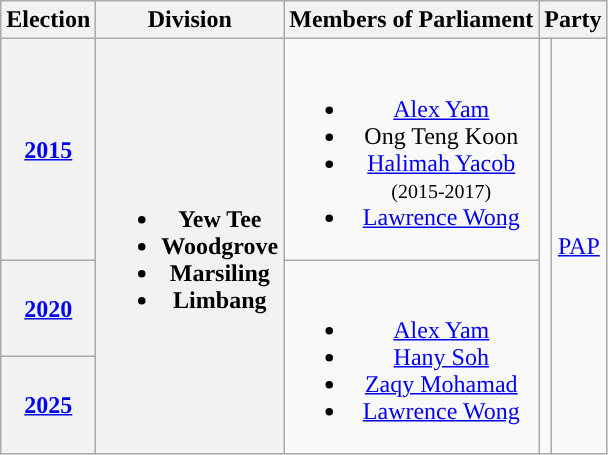<table class="wikitable" align="center" style="text-align:center">
<tr>
<th>Election</th>
<th>Division</th>
<th>Members of Parliament</th>
<th colspan="2">Party</th>
</tr>
<tr>
<th><a href='#'>2015</a></th>
<th rowspan="3"><br><ul><li>Yew Tee</li><li>Woodgrove</li><li>Marsiling</li><li>Limbang</li></ul></th>
<td><br><ul><li><a href='#'>Alex Yam</a></li><li>Ong Teng Koon</li><li><a href='#'>Halimah Yacob</a><br><small>(2015-2017)</small></li><li><a href='#'>Lawrence Wong</a></li></ul></td>
<td rowspan="3"></td>
<td rowspan="3"><a href='#'>PAP</a></td>
</tr>
<tr>
<th><a href='#'>2020</a></th>
<td rowspan="2"><br><ul><li><a href='#'>Alex Yam</a></li><li><a href='#'>Hany Soh</a></li><li><a href='#'>Zaqy Mohamad</a></li><li><a href='#'>Lawrence Wong</a></li></ul></td>
</tr>
<tr>
<th><a href='#'>2025</a></th>
</tr>
</table>
